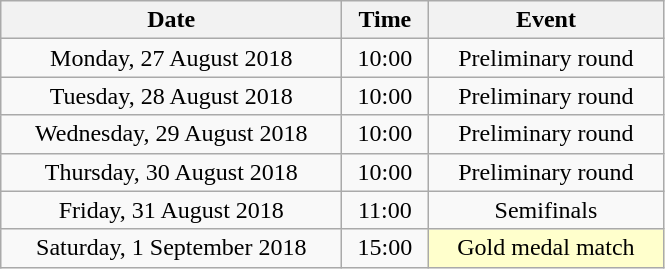<table class = "wikitable" style="text-align:center;">
<tr>
<th width=220>Date</th>
<th width=50>Time</th>
<th width=150>Event</th>
</tr>
<tr>
<td>Monday, 27 August 2018</td>
<td>10:00</td>
<td>Preliminary round</td>
</tr>
<tr>
<td>Tuesday, 28 August 2018</td>
<td>10:00</td>
<td>Preliminary round</td>
</tr>
<tr>
<td>Wednesday, 29 August 2018</td>
<td>10:00</td>
<td>Preliminary round</td>
</tr>
<tr>
<td>Thursday, 30 August 2018</td>
<td>10:00</td>
<td>Preliminary round</td>
</tr>
<tr>
<td>Friday, 31 August 2018</td>
<td>11:00</td>
<td>Semifinals</td>
</tr>
<tr>
<td>Saturday, 1 September 2018</td>
<td>15:00</td>
<td bgcolor=ffffcc>Gold medal match</td>
</tr>
</table>
